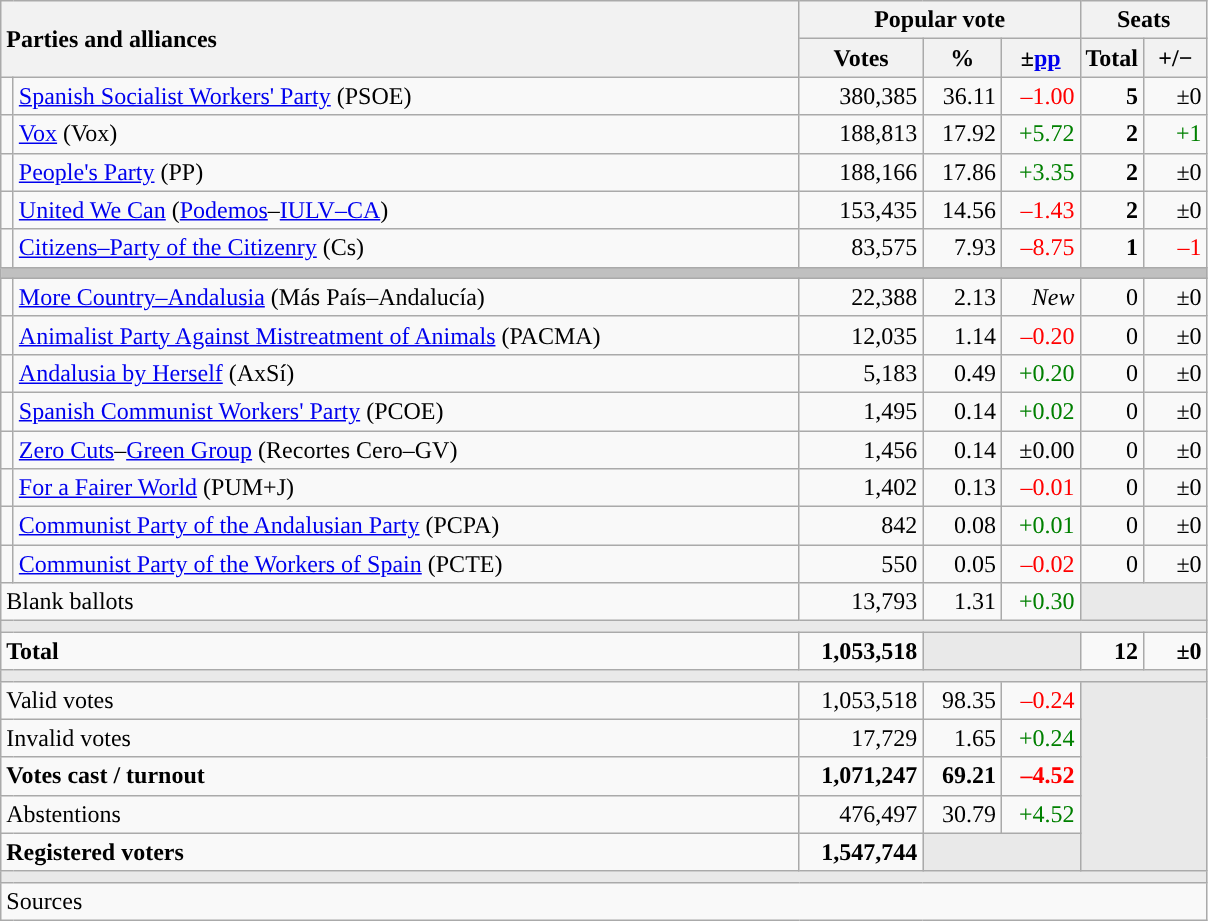<table class="wikitable" style="text-align:right;">
<tr>
<th style="text-align:left;" rowspan="2" colspan="2" width="525">Parties and alliances</th>
<th colspan="3">Popular vote</th>
<th colspan="2">Seats</th>
</tr>
<tr>
<th width="75">Votes</th>
<th width="45">%</th>
<th width="45">±<a href='#'>pp</a></th>
<th width="35">Total</th>
<th width="35">+/−</th>
</tr>
<tr>
<td width="1" style="color:inherit;background:"></td>
<td align="left"><a href='#'>Spanish Socialist Workers' Party</a> (PSOE)</td>
<td>380,385</td>
<td>36.11</td>
<td style="color:red;">–1.00</td>
<td><strong>5</strong></td>
<td>±0</td>
</tr>
<tr>
<td style="color:inherit;background:"></td>
<td align="left"><a href='#'>Vox</a> (Vox)</td>
<td>188,813</td>
<td>17.92</td>
<td style="color:green;">+5.72</td>
<td><strong>2</strong></td>
<td style="color:green;">+1</td>
</tr>
<tr>
<td style="color:inherit;background:"></td>
<td align="left"><a href='#'>People's Party</a> (PP)</td>
<td>188,166</td>
<td>17.86</td>
<td style="color:green;">+3.35</td>
<td><strong>2</strong></td>
<td>±0</td>
</tr>
<tr>
<td style="color:inherit;background:"></td>
<td align="left"><a href='#'>United We Can</a> (<a href='#'>Podemos</a>–<a href='#'>IULV–CA</a>)</td>
<td>153,435</td>
<td>14.56</td>
<td style="color:red;">–1.43</td>
<td><strong>2</strong></td>
<td>±0</td>
</tr>
<tr>
<td style="color:inherit;background:"></td>
<td align="left"><a href='#'>Citizens–Party of the Citizenry</a> (Cs)</td>
<td>83,575</td>
<td>7.93</td>
<td style="color:red;">–8.75</td>
<td><strong>1</strong></td>
<td style="color:red;">–1</td>
</tr>
<tr>
<td colspan="7" bgcolor="#C0C0C0"></td>
</tr>
<tr>
<td style="color:inherit;background:"></td>
<td align="left"><a href='#'>More Country–Andalusia</a> (Más País–Andalucía)</td>
<td>22,388</td>
<td>2.13</td>
<td><em>New</em></td>
<td>0</td>
<td>±0</td>
</tr>
<tr>
<td style="color:inherit;background:"></td>
<td align="left"><a href='#'>Animalist Party Against Mistreatment of Animals</a> (PACMA)</td>
<td>12,035</td>
<td>1.14</td>
<td style="color:red;">–0.20</td>
<td>0</td>
<td>±0</td>
</tr>
<tr>
<td style="color:inherit;background:"></td>
<td align="left"><a href='#'>Andalusia by Herself</a> (AxSí)</td>
<td>5,183</td>
<td>0.49</td>
<td style="color:green;">+0.20</td>
<td>0</td>
<td>±0</td>
</tr>
<tr>
<td style="color:inherit;background:"></td>
<td align="left"><a href='#'>Spanish Communist Workers' Party</a> (PCOE)</td>
<td>1,495</td>
<td>0.14</td>
<td style="color:green;">+0.02</td>
<td>0</td>
<td>±0</td>
</tr>
<tr>
<td style="color:inherit;background:"></td>
<td align="left"><a href='#'>Zero Cuts</a>–<a href='#'>Green Group</a> (Recortes Cero–GV)</td>
<td>1,456</td>
<td>0.14</td>
<td>±0.00</td>
<td>0</td>
<td>±0</td>
</tr>
<tr>
<td style="color:inherit;background:"></td>
<td align="left"><a href='#'>For a Fairer World</a> (PUM+J)</td>
<td>1,402</td>
<td>0.13</td>
<td style="color:red;">–0.01</td>
<td>0</td>
<td>±0</td>
</tr>
<tr>
<td style="color:inherit;background:"></td>
<td align="left"><a href='#'>Communist Party of the Andalusian Party</a> (PCPA)</td>
<td>842</td>
<td>0.08</td>
<td style="color:green;">+0.01</td>
<td>0</td>
<td>±0</td>
</tr>
<tr>
<td style="color:inherit;background:"></td>
<td align="left"><a href='#'>Communist Party of the Workers of Spain</a> (PCTE)</td>
<td>550</td>
<td>0.05</td>
<td style="color:red;">–0.02</td>
<td>0</td>
<td>±0</td>
</tr>
<tr>
<td align="left" colspan="2">Blank ballots</td>
<td>13,793</td>
<td>1.31</td>
<td style="color:green;">+0.30</td>
<td bgcolor="#E9E9E9" colspan="2"></td>
</tr>
<tr>
<td colspan="7" bgcolor="#E9E9E9"></td>
</tr>
<tr style="font-weight:bold;">
<td align="left" colspan="2">Total</td>
<td>1,053,518</td>
<td bgcolor="#E9E9E9" colspan="2"></td>
<td>12</td>
<td>±0</td>
</tr>
<tr>
<td colspan="7" bgcolor="#E9E9E9"></td>
</tr>
<tr>
<td align="left" colspan="2">Valid votes</td>
<td>1,053,518</td>
<td>98.35</td>
<td style="color:red;">–0.24</td>
<td bgcolor="#E9E9E9" colspan="2" rowspan="5"></td>
</tr>
<tr>
<td align="left" colspan="2">Invalid votes</td>
<td>17,729</td>
<td>1.65</td>
<td style="color:green;">+0.24</td>
</tr>
<tr style="font-weight:bold;">
<td align="left" colspan="2">Votes cast / turnout</td>
<td>1,071,247</td>
<td>69.21</td>
<td style="color:red;">–4.52</td>
</tr>
<tr>
<td align="left" colspan="2">Abstentions</td>
<td>476,497</td>
<td>30.79</td>
<td style="color:green;">+4.52</td>
</tr>
<tr style="font-weight:bold;">
<td align="left" colspan="2">Registered voters</td>
<td>1,547,744</td>
<td bgcolor="#E9E9E9" colspan="2"></td>
</tr>
<tr>
<td colspan="7" bgcolor="#E9E9E9"></td>
</tr>
<tr>
<td align="left" colspan="7">Sources</td>
</tr>
</table>
